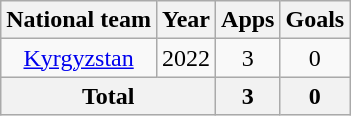<table class="wikitable" style="text-align:center">
<tr>
<th>National team</th>
<th>Year</th>
<th>Apps</th>
<th>Goals</th>
</tr>
<tr>
<td rowspan="1"><a href='#'>Kyrgyzstan</a></td>
<td>2022</td>
<td>3</td>
<td>0</td>
</tr>
<tr>
<th colspan=2>Total</th>
<th>3</th>
<th>0</th>
</tr>
</table>
